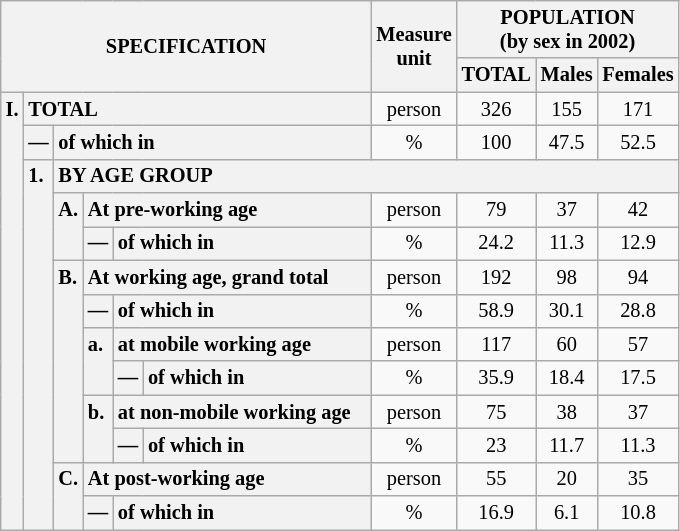<table class="wikitable" style="font-size:85%; text-align:center">
<tr>
<th rowspan="2" colspan="6">SPECIFICATION</th>
<th rowspan="2">Measure<br> unit</th>
<th colspan="3" rowspan="1">POPULATION<br> (by sex in 2002)</th>
</tr>
<tr>
<th>TOTAL</th>
<th>Males</th>
<th>Females</th>
</tr>
<tr>
<th style="text-align:left" valign="top" rowspan="13">I.</th>
<th style="text-align:left" colspan="5">TOTAL</th>
<td>person</td>
<td>326</td>
<td>155</td>
<td>171</td>
</tr>
<tr>
<th style="text-align:left" valign="top">—</th>
<th style="text-align:left" colspan="4">of which in</th>
<td>%</td>
<td>100</td>
<td>47.5</td>
<td>52.5</td>
</tr>
<tr>
<th style="text-align:left" valign="top" rowspan="11">1.</th>
<th style="text-align:left" colspan="19">BY AGE GROUP</th>
</tr>
<tr>
<th style="text-align:left" valign="top" rowspan="2">A.</th>
<th style="text-align:left" colspan="3">At pre-working age</th>
<td>person</td>
<td>79</td>
<td>37</td>
<td>42</td>
</tr>
<tr>
<th style="text-align:left" valign="top">—</th>
<th style="text-align:left" valign="top" colspan="2">of which in</th>
<td>%</td>
<td>24.2</td>
<td>11.3</td>
<td>12.9</td>
</tr>
<tr>
<th style="text-align:left" valign="top" rowspan="6">B.</th>
<th style="text-align:left" colspan="3">At working age, grand total</th>
<td>person</td>
<td>192</td>
<td>98</td>
<td>94</td>
</tr>
<tr>
<th style="text-align:left" valign="top">—</th>
<th style="text-align:left" valign="top" colspan="2">of which in</th>
<td>%</td>
<td>58.9</td>
<td>30.1</td>
<td>28.8</td>
</tr>
<tr>
<th style="text-align:left" valign="top" rowspan="2">a.</th>
<th style="text-align:left" colspan="2">at mobile working age</th>
<td>person</td>
<td>117</td>
<td>60</td>
<td>57</td>
</tr>
<tr>
<th style="text-align:left" valign="top">—</th>
<th style="text-align:left" valign="top" colspan="1">of which in                        </th>
<td>%</td>
<td>35.9</td>
<td>18.4</td>
<td>17.5</td>
</tr>
<tr>
<th style="text-align:left" valign="top" rowspan="2">b.</th>
<th style="text-align:left" colspan="2">at non-mobile working age</th>
<td>person</td>
<td>75</td>
<td>38</td>
<td>37</td>
</tr>
<tr>
<th style="text-align:left" valign="top">—</th>
<th style="text-align:left" valign="top" colspan="1">of which in                        </th>
<td>%</td>
<td>23</td>
<td>11.7</td>
<td>11.3</td>
</tr>
<tr>
<th style="text-align:left" valign="top" rowspan="2">C.</th>
<th style="text-align:left" colspan="3">At post-working age</th>
<td>person</td>
<td>55</td>
<td>20</td>
<td>35</td>
</tr>
<tr>
<th style="text-align:left" valign="top">—</th>
<th style="text-align:left" valign="top" colspan="2">of which in</th>
<td>%</td>
<td>16.9</td>
<td>6.1</td>
<td>10.8</td>
</tr>
</table>
